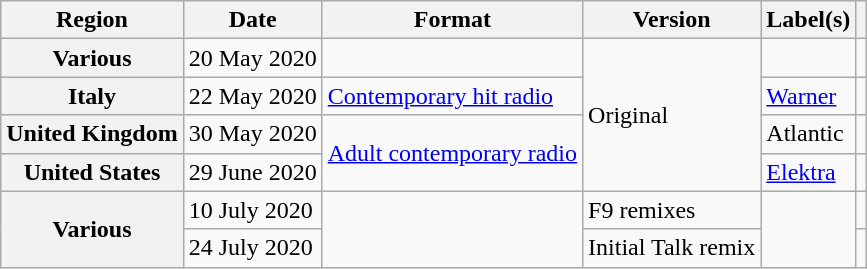<table class="wikitable plainrowheaders">
<tr>
<th scope="col">Region</th>
<th scope="col">Date</th>
<th scope="col">Format</th>
<th>Version</th>
<th scope="col">Label(s)</th>
<th scope="col"></th>
</tr>
<tr>
<th scope="row">Various</th>
<td>20 May 2020</td>
<td></td>
<td rowspan="4">Original</td>
<td></td>
<td></td>
</tr>
<tr>
<th scope="row">Italy</th>
<td>22 May 2020</td>
<td><a href='#'>Contemporary hit radio</a></td>
<td><a href='#'>Warner</a></td>
<td></td>
</tr>
<tr>
<th scope="row">United Kingdom</th>
<td>30 May 2020</td>
<td rowspan="2"><a href='#'>Adult contemporary radio</a></td>
<td>Atlantic</td>
<td></td>
</tr>
<tr>
<th scope="row">United States</th>
<td>29 June 2020</td>
<td><a href='#'>Elektra</a></td>
<td></td>
</tr>
<tr>
<th rowspan="2" scope="row">Various</th>
<td>10 July 2020</td>
<td rowspan="2"></td>
<td>F9 remixes</td>
<td rowspan="2"></td>
<td></td>
</tr>
<tr>
<td>24 July 2020</td>
<td>Initial Talk remix</td>
<td></td>
</tr>
</table>
